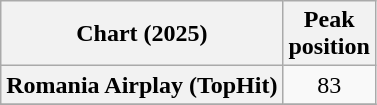<table class="wikitable plainrowheaders" style="text-align:center">
<tr>
<th scope="col">Chart (2025)</th>
<th scope="col">Peak<br>position</th>
</tr>
<tr>
<th scope="row">Romania Airplay (TopHit)</th>
<td>83</td>
</tr>
<tr>
</tr>
</table>
